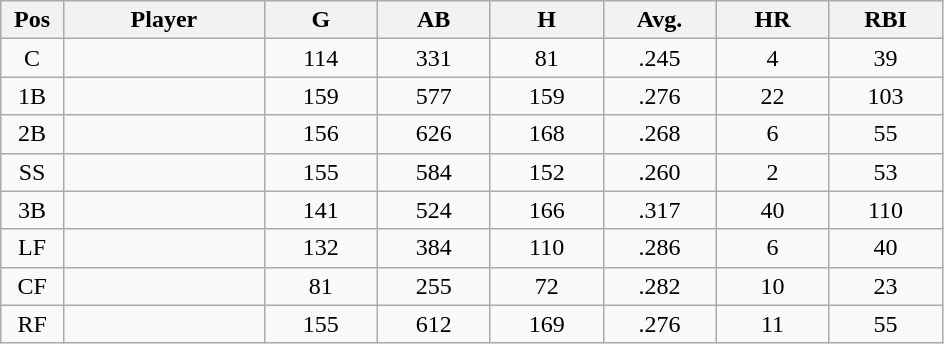<table class="wikitable sortable">
<tr>
<th bgcolor="#DDDDFF" width="5%">Pos</th>
<th bgcolor="#DDDDFF" width="16%">Player</th>
<th bgcolor="#DDDDFF" width="9%">G</th>
<th bgcolor="#DDDDFF" width="9%">AB</th>
<th bgcolor="#DDDDFF" width="9%">H</th>
<th bgcolor="#DDDDFF" width="9%">Avg.</th>
<th bgcolor="#DDDDFF" width="9%">HR</th>
<th bgcolor="#DDDDFF" width="9%">RBI</th>
</tr>
<tr align="center">
<td>C</td>
<td></td>
<td>114</td>
<td>331</td>
<td>81</td>
<td>.245</td>
<td>4</td>
<td>39</td>
</tr>
<tr align="center">
<td>1B</td>
<td></td>
<td>159</td>
<td>577</td>
<td>159</td>
<td>.276</td>
<td>22</td>
<td>103</td>
</tr>
<tr align="center">
<td>2B</td>
<td></td>
<td>156</td>
<td>626</td>
<td>168</td>
<td>.268</td>
<td>6</td>
<td>55</td>
</tr>
<tr align="center">
<td>SS</td>
<td></td>
<td>155</td>
<td>584</td>
<td>152</td>
<td>.260</td>
<td>2</td>
<td>53</td>
</tr>
<tr align="center">
<td>3B</td>
<td></td>
<td>141</td>
<td>524</td>
<td>166</td>
<td>.317</td>
<td>40</td>
<td>110</td>
</tr>
<tr align="center">
<td>LF</td>
<td></td>
<td>132</td>
<td>384</td>
<td>110</td>
<td>.286</td>
<td>6</td>
<td>40</td>
</tr>
<tr align="center">
<td>CF</td>
<td></td>
<td>81</td>
<td>255</td>
<td>72</td>
<td>.282</td>
<td>10</td>
<td>23</td>
</tr>
<tr align="center">
<td>RF</td>
<td></td>
<td>155</td>
<td>612</td>
<td>169</td>
<td>.276</td>
<td>11</td>
<td>55</td>
</tr>
</table>
